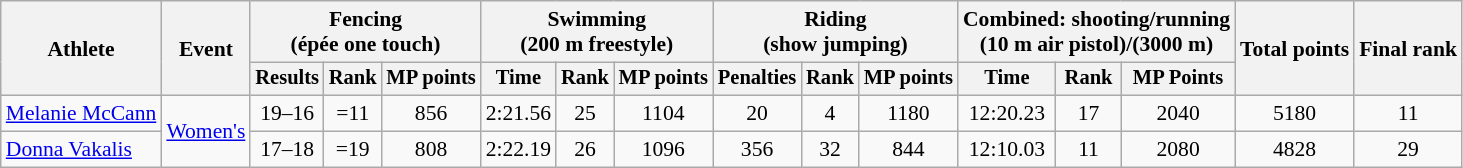<table class="wikitable" style="font-size:90%">
<tr>
<th rowspan=2>Athlete</th>
<th rowspan=2>Event</th>
<th colspan=3>Fencing<br><span>(épée one touch)</span></th>
<th colspan=3>Swimming<br><span>(200 m freestyle)</span></th>
<th colspan=3>Riding<br><span>(show jumping)</span></th>
<th colspan=3>Combined: shooting/running<br><span>(10 m air pistol)/(3000 m)</span></th>
<th rowspan=2>Total points</th>
<th rowspan=2>Final rank</th>
</tr>
<tr style="font-size:95%">
<th>Results</th>
<th>Rank</th>
<th>MP points</th>
<th>Time</th>
<th>Rank</th>
<th>MP points</th>
<th>Penalties</th>
<th>Rank</th>
<th>MP points</th>
<th>Time</th>
<th>Rank</th>
<th>MP Points</th>
</tr>
<tr align=center>
<td align=left><a href='#'>Melanie McCann</a></td>
<td align=left rowspan=2><a href='#'>Women's</a></td>
<td>19–16</td>
<td>=11</td>
<td>856</td>
<td>2:21.56</td>
<td>25</td>
<td>1104</td>
<td>20</td>
<td>4</td>
<td>1180</td>
<td>12:20.23</td>
<td>17</td>
<td>2040</td>
<td>5180</td>
<td>11</td>
</tr>
<tr align=center>
<td align=left><a href='#'>Donna Vakalis</a></td>
<td>17–18</td>
<td>=19</td>
<td>808</td>
<td>2:22.19</td>
<td>26</td>
<td>1096</td>
<td>356</td>
<td>32</td>
<td>844</td>
<td>12:10.03</td>
<td>11</td>
<td>2080</td>
<td>4828</td>
<td>29</td>
</tr>
</table>
